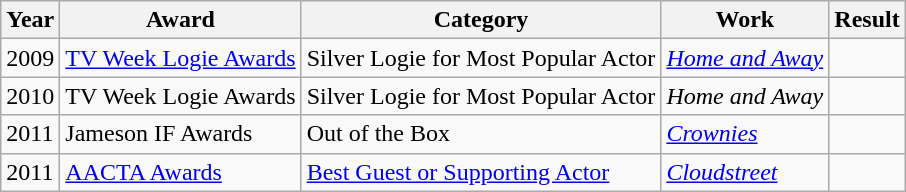<table class="wikitable sortable">
<tr>
<th>Year</th>
<th>Award</th>
<th>Category</th>
<th>Work</th>
<th>Result</th>
</tr>
<tr>
<td>2009</td>
<td><a href='#'>TV Week Logie Awards</a></td>
<td>Silver Logie for Most Popular Actor</td>
<td><em><a href='#'>Home and Away</a></em></td>
<td></td>
</tr>
<tr>
<td>2010</td>
<td>TV Week Logie Awards</td>
<td>Silver Logie for Most Popular Actor</td>
<td><em>Home and Away</em></td>
<td></td>
</tr>
<tr>
<td>2011</td>
<td>Jameson IF Awards</td>
<td>Out of the Box</td>
<td><em><a href='#'>Crownies</a></em></td>
<td></td>
</tr>
<tr>
<td>2011</td>
<td><a href='#'>AACTA Awards</a></td>
<td><a href='#'>Best Guest or Supporting Actor</a></td>
<td><em><a href='#'>Cloudstreet</a></em></td>
<td></td>
</tr>
</table>
